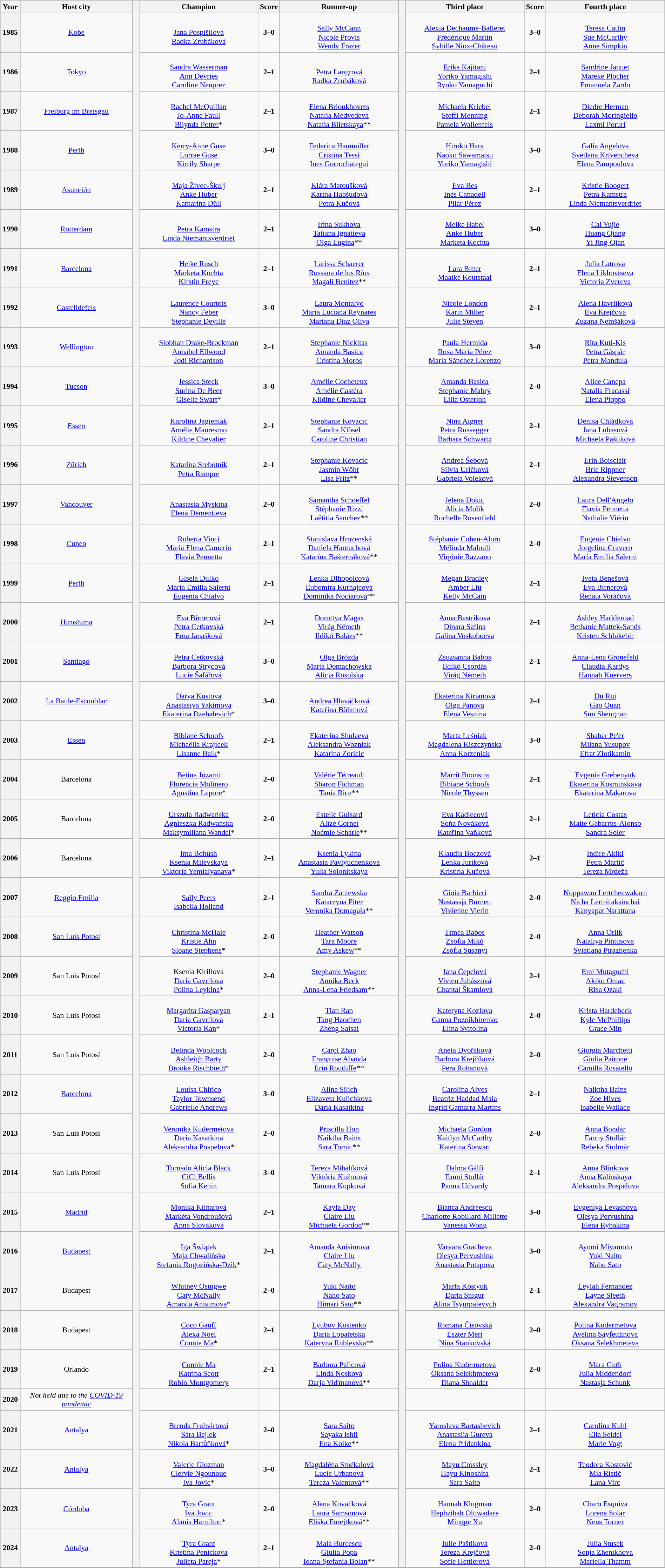<table class="wikitable" style="font-size:90%;" width=100%>
<tr align=center>
<th width=3%>Year</th>
<th width=17%>Host city</th>
<th width=1% rowspan=41 bgcolor=ffffff></th>
<th width=18%>Champion</th>
<th width=3%>Score</th>
<th width=18%>Runner-up</th>
<th width=1% rowspan=41 bgcolor=ffffff></th>
<th width=18%>Third place</th>
<th width=3%>Score</th>
<th width=18%>Fourth place</th>
</tr>
<tr align=center>
<th>1985</th>
<td> <a href='#'>Kobe</a></td>
<td><strong></strong><br><a href='#'>Jana Pospíšilová</a><br><a href='#'>Radka Zrubáková</a></td>
<td><strong>3–0</strong></td>
<td><br><a href='#'>Sally McCann</a><br><a href='#'>Nicole Provis</a><br><a href='#'>Wendy Frazer</a></td>
<td><br><a href='#'>Alexia Dechaume-Balleret</a><br><a href='#'>Frédérique Martin</a><br><a href='#'>Sybille Niox-Château</a></td>
<td><strong>3–0</strong></td>
<td><br><a href='#'>Teresa Catlin</a><br><a href='#'>Sue McCarthy</a><br><a href='#'>Anne Simpkin</a></td>
</tr>
<tr align=center>
<th>1986</th>
<td> <a href='#'>Tokyo</a></td>
<td><strong></strong><br><a href='#'>Sandra Wasserman</a><br><a href='#'>Ann Devries</a><br><a href='#'>Caroline Neuprez</a></td>
<td><strong>2–1</strong></td>
<td><br><a href='#'>Petra Langrová</a><br><a href='#'>Radka Zrubáková</a></td>
<td><br><a href='#'>Erika Kajitani</a><br><a href='#'>Yoriko Yamagishi</a><br><a href='#'>Ryoko Yamaguchi</a></td>
<td><strong>2–1</strong></td>
<td><br><a href='#'>Sandrine Jaquet</a><br><a href='#'>Mareke Plocher</a><br><a href='#'>Emanuela Zardo</a></td>
</tr>
<tr align=center>
<th>1987</th>
<td> <a href='#'>Freiburg im Breisgau</a></td>
<td><strong></strong><br><a href='#'>Rachel McQuillan</a><br><a href='#'>Jo-Anne Faull</a><br><a href='#'>Bilynda Potter</a>*</td>
<td><strong>2–1</strong></td>
<td><br><a href='#'>Elena Brioukhovets</a><br><a href='#'>Natalia Medvedeva</a><br><a href='#'>Natalia Biletskaya</a>**</td>
<td><br><a href='#'>Michaela Kriebel</a><br><a href='#'>Steffi Menning</a><br><a href='#'>Pamela Wallenfels</a></td>
<td><strong>2–1</strong></td>
<td><br><a href='#'>Diedre Herman</a><br><a href='#'>Deborah Moringiello</a><br><a href='#'>Laxmi Poruri</a></td>
</tr>
<tr align=center>
<th>1988</th>
<td> <a href='#'>Perth</a></td>
<td><strong></strong><br><a href='#'>Kerry-Anne Guse</a><br><a href='#'>Lorrae Guse</a><br><a href='#'>Kirrily Sharpe</a></td>
<td><strong>3–0</strong></td>
<td><br><a href='#'>Federica Haumuller</a><br><a href='#'>Cristina Tessi</a><br><a href='#'>Ines Gorrochategui</a></td>
<td><br><a href='#'>Hiroko Hara</a><br><a href='#'>Naoko Sawamatsu</a><br><a href='#'>Yoriko Yamagishi</a></td>
<td><strong>3–0</strong></td>
<td><br><a href='#'>Galia Angelova</a><br><a href='#'>Svetlana Krivencheva</a><br><a href='#'>Elena Pampoulova</a></td>
</tr>
<tr align=center>
<th>1989</th>
<td> <a href='#'>Asunción</a></td>
<td><strong></strong><br><a href='#'>Maja Živec-Škulj</a><br><a href='#'>Anke Huber</a><br><a href='#'>Katharina Düll</a></td>
<td><strong>2–1</strong></td>
<td><br><a href='#'>Klára Matoušková</a><br><a href='#'>Karina Habšudová</a><br><a href='#'>Petra Kučová</a></td>
<td><br><a href='#'>Eva Bes</a><br><a href='#'>Inés Canadell</a><br><a href='#'>Pilar Pérez</a></td>
<td><strong>2–1</strong></td>
<td><br><a href='#'>Kristie Boogert</a><br><a href='#'>Petra Kamstra</a><br><a href='#'>Linda Niemantsverdriet</a></td>
</tr>
<tr align=center>
<th>1990</th>
<td> <a href='#'>Rotterdam</a></td>
<td><strong></strong><br><a href='#'>Petra Kamstra</a><br><a href='#'>Linda Niemantsverdriet</a></td>
<td><strong>2–1</strong></td>
<td><br><a href='#'>Irina Sukhova</a><br><a href='#'>Tatiana Ignatieva</a><br><a href='#'>Olga Lugina</a>**</td>
<td><br><a href='#'>Meike Babel</a><br><a href='#'>Anke Huber</a><br><a href='#'>Marketa Kochta</a></td>
<td><strong>3–0</strong></td>
<td><br><a href='#'>Cai Yujie</a><br><a href='#'>Huang Qiang</a><br><a href='#'>Yi Jing-Qian</a></td>
</tr>
<tr align=center>
<th>1991</th>
<td> <a href='#'>Barcelona</a></td>
<td><strong></strong><br><a href='#'>Heike Rusch</a><br><a href='#'>Marketa Kochta</a><br><a href='#'>Kirstin Freye</a></td>
<td><strong>2–1</strong></td>
<td><br><a href='#'>Larissa Schaerer</a><br><a href='#'>Rossana de los Ríos</a><br><a href='#'>Magalí Benítez</a>**</td>
<td><br><a href='#'>Lara Bitter</a><br><a href='#'>Maaike Koutstaal</a></td>
<td><strong>2–1</strong></td>
<td><br><a href='#'>Julia Latrova</a><br><a href='#'>Elena Likhovtseva</a><br><a href='#'>Victoria Zvereva</a></td>
</tr>
<tr align=center>
<th>1992</th>
<td> <a href='#'>Castelldefels</a></td>
<td><strong></strong><br><a href='#'>Laurence Courtois</a><br><a href='#'>Nancy Feber</a><br><a href='#'>Stephanie Devillé</a></td>
<td><strong>3–0</strong></td>
<td><br><a href='#'>Laura Montalvo</a><br><a href='#'>María Luciana Reynares</a><br><a href='#'>Mariana Díaz Oliva</a></td>
<td><br><a href='#'>Nicole London</a><br><a href='#'>Karin Miller</a><br><a href='#'>Julie Steven</a></td>
<td><strong>2–1</strong></td>
<td><br><a href='#'>Alena Havrlíková</a><br><a href='#'>Eva Krejčová</a><br><a href='#'>Zuzana Nemšáková</a></td>
</tr>
<tr align=center>
<th>1993</th>
<td> <a href='#'>Wellington</a></td>
<td><strong></strong><br><a href='#'>Siobhan Drake-Brockman</a><br><a href='#'>Annabel Ellwood</a><br><a href='#'>Jodi Richardson</a></td>
<td><strong>2–1</strong></td>
<td><br><a href='#'>Stephanie Nickitas</a><br><a href='#'>Amanda Basica</a><br><a href='#'>Cristina Moros</a></td>
<td><br><a href='#'>Paula Hermida</a><br><a href='#'>Rosa María Pérez</a><br><a href='#'>María Sánchez Lorenzo</a></td>
<td><strong>3–0</strong></td>
<td><br><a href='#'>Rita Kuti-Kis</a><br><a href='#'>Petra Gáspár</a><br><a href='#'>Petra Mandula</a></td>
</tr>
<tr align=center>
<th>1994</th>
<td> <a href='#'>Tucson</a></td>
<td><strong></strong><br><a href='#'>Jessica Steck</a><br><a href='#'>Surina De Beer</a><br><a href='#'>Giselle Swart</a>*</td>
<td><strong>3–0</strong></td>
<td><br><a href='#'>Amélie Cocheteux</a><br><a href='#'>Amélie Castéra</a><br><a href='#'>Kildine Chevalier</a></td>
<td><br><a href='#'>Amanda Basica</a><br><a href='#'>Stephanie Mabry</a><br><a href='#'>Lilia Osterloh</a></td>
<td><strong>2–0</strong></td>
<td><br><a href='#'>Alice Canepa</a><br><a href='#'>Natalia Fracassi</a><br><a href='#'>Elena Pioppo</a></td>
</tr>
<tr align=center>
<th>1995</th>
<td> <a href='#'>Essen</a></td>
<td><strong></strong><br><a href='#'>Karolina Jagieniak</a><br><a href='#'>Amélie Mauresmo</a><br><a href='#'>Kildine Chevalier</a></td>
<td><strong>2–1</strong></td>
<td><br><a href='#'>Stephanie Kovacic</a><br><a href='#'>Sandra Klösel</a><br><a href='#'>Caroline Christian</a></td>
<td><br><a href='#'>Nina Aigner</a><br><a href='#'>Petra Russegger</a><br><a href='#'>Barbara Schwartz</a></td>
<td><strong>2–1</strong></td>
<td><br><a href='#'>Denisa Chládková</a><br><a href='#'>Jana Lubasová</a><br><a href='#'>Michaela Paštiková</a></td>
</tr>
<tr align=center>
<th>1996</th>
<td> <a href='#'>Zürich</a></td>
<td><strong></strong><br><a href='#'>Katarina Srebotnik</a><br><a href='#'>Petra Rampre</a></td>
<td><strong>2–1</strong></td>
<td><br><a href='#'>Stephanie Kovacic</a><br><a href='#'>Jasmin Wöhr</a><br><a href='#'>Lisa Fritz</a>**</td>
<td><br><a href='#'>Andrea Šebová</a><br><a href='#'>Silvia Uríčková</a><br><a href='#'>Gabriela Voleková</a></td>
<td><strong>2–1</strong></td>
<td><br><a href='#'>Erin Boisclair</a><br><a href='#'>Brie Rippner</a><br><a href='#'>Alexandra Stevenson</a></td>
</tr>
<tr align=center>
<th>1997</th>
<td> <a href='#'>Vancouver</a></td>
<td><strong></strong><br><a href='#'>Anastasia Myskina</a><br><a href='#'>Elena Dementieva</a></td>
<td><strong>2–0</strong></td>
<td><br><a href='#'>Samantha Schoeffel</a><br><a href='#'>Stéphanie Rizzi</a><br><a href='#'>Laëtitia Sanchez</a>**</td>
<td><br><a href='#'>Jelena Dokic</a><br><a href='#'>Alicia Molik</a><br><a href='#'>Rochelle Rosenfield</a></td>
<td><strong>2–0</strong></td>
<td><br><a href='#'>Laura Dell'Angelo</a><br><a href='#'>Flavia Pennetta</a><br><a href='#'>Nathalie Viérin</a></td>
</tr>
<tr align=center>
<th>1998</th>
<td> <a href='#'>Cuneo</a></td>
<td><strong></strong><br><a href='#'>Roberta Vinci</a><br><a href='#'>Maria Elena Camerin</a><br><a href='#'>Flavia Pennetta</a></td>
<td><strong>2–1</strong></td>
<td><br><a href='#'>Stanislava Hrozenská</a><br><a href='#'>Daniela Hantuchová</a><br><a href='#'>Katarína Bašternáková</a>**</td>
<td><br><a href='#'>Stéphanie Cohen-Aloro</a><br><a href='#'>Mélinda Malouli</a><br><a href='#'>Virginie Razzano</a></td>
<td><strong>2–0</strong></td>
<td><br><a href='#'>Eugenia Chialvo</a><br><a href='#'>Jorgelina Cravero</a><br><a href='#'>María Emilia Salerni</a></td>
</tr>
<tr align=center>
<th>1999</th>
<td> <a href='#'>Perth</a></td>
<td><strong></strong><br><a href='#'>Gisela Dulko</a><br><a href='#'>María Emilia Salerni</a><br><a href='#'>Eugenia Chialvo</a></td>
<td><strong>2–1</strong></td>
<td><br><a href='#'>Lenka Dlhopolcová</a><br><a href='#'>Ľubomíra Kurhajcová</a><br><a href='#'>Dominika Nociarová</a>**</td>
<td><br><a href='#'>Megan Bradley</a><br><a href='#'>Amber Liu</a><br><a href='#'>Kelly McCain</a></td>
<td><strong>2–1</strong></td>
<td><br><a href='#'>Iveta Benešová</a><br><a href='#'>Eva Birnerová</a><br><a href='#'>Renata Voráčová</a></td>
</tr>
<tr align=center>
<th>2000</th>
<td> <a href='#'>Hiroshima</a></td>
<td><strong></strong><br><a href='#'>Eva Birnerová</a><br><a href='#'>Petra Cetkovská</a><br><a href='#'>Ema Janašková</a></td>
<td><strong>2–1</strong></td>
<td><br><a href='#'>Dorottya Magas</a><br><a href='#'>Virág Németh</a><br><a href='#'>Ildikó Balázs</a>**</td>
<td><br><a href='#'>Anna Bastrikova</a><br><a href='#'>Dinara Safina</a><br><a href='#'>Galina Voskoboeva</a></td>
<td><strong>2–1</strong></td>
<td><br><a href='#'>Ashley Harkleroad</a><br><a href='#'>Bethanie Mattek-Sands</a><br><a href='#'>Kristen Schlukebir</a></td>
</tr>
<tr align=center>
<th>2001</th>
<td> <a href='#'>Santiago</a></td>
<td><strong></strong><br><a href='#'>Petra Cetkovská</a><br><a href='#'>Barbora Strýcová</a><br><a href='#'>Lucie Šafářová</a></td>
<td><strong>3–0</strong></td>
<td><br><a href='#'>Olga Brózda</a><br><a href='#'>Marta Domachowska</a><br><a href='#'>Alicja Rosolska</a></td>
<td><br><a href='#'>Zsuzsanna Babos</a><br><a href='#'>Ildikó Csordás</a><br><a href='#'>Virág Németh</a></td>
<td><strong>2–1</strong></td>
<td><br><a href='#'>Anna-Lena Grönefeld</a><br><a href='#'>Claudia Kardys</a><br><a href='#'>Hannah Kuervers</a></td>
</tr>
<tr align=center>
<th>2002</th>
<td> <a href='#'>La Baule-Escoublac</a></td>
<td><strong></strong><br><a href='#'>Darya Kustova</a><br><a href='#'>Anastasiya Yakimova</a><br><a href='#'>Ekaterina Dzehalevich</a>*</td>
<td><strong>3–0</strong></td>
<td><br><a href='#'>Andrea Hlaváčková</a><br><a href='#'>Kateřina Böhmová</a></td>
<td><br><a href='#'>Ekaterina Kirianova</a><br><a href='#'>Olga Panova</a><br><a href='#'>Elena Vesnina</a></td>
<td><strong>2–1</strong></td>
<td><br><a href='#'>Du Rui</a><br><a href='#'>Gao Quan</a><br><a href='#'>Sun Shengnan</a></td>
</tr>
<tr align=center>
<th>2003</th>
<td> <a href='#'>Essen</a></td>
<td><strong></strong><br><a href='#'>Bibiane Schoofs</a><br><a href='#'>Michaëlla Krajicek</a><br><a href='#'>Lisanne Balk</a>*</td>
<td><strong>2–1</strong></td>
<td><br><a href='#'>Ekaterina Shulaeva</a><br><a href='#'>Aleksandra Wozniak</a><br><a href='#'>Katarina Zoricic</a></td>
<td><br><a href='#'>Marta Leśniak</a><br><a href='#'>Magdalena Kiszczyńska</a><br><a href='#'>Anna Korzeniak</a></td>
<td><strong>3–0</strong></td>
<td><br><a href='#'>Shahar Pe'er</a><br><a href='#'>Milana Yusupov</a><br><a href='#'>Efrat Zlotikamin</a></td>
</tr>
<tr align=center>
<th>2004</th>
<td> Barcelona</td>
<td><strong></strong><br><a href='#'>Betina Jozami</a><br><a href='#'>Florencia Molinero</a><br><a href='#'>Agustina Lepore</a>*</td>
<td><strong>2–0</strong></td>
<td><br><a href='#'>Valérie Tétreault</a><br><a href='#'>Sharon Fichman</a><br><a href='#'>Tania Rice</a>**</td>
<td><br><a href='#'>Marrit Boonstra</a><br><a href='#'>Bibiane Schoofs</a><br><a href='#'>Nicole Thyssen</a></td>
<td><strong>2–1</strong></td>
<td><br><a href='#'>Evgenia Grebenyuk</a><br><a href='#'>Ekaterina Kosminskaya</a><br><a href='#'>Ekaterina Makarova</a></td>
</tr>
<tr align=center>
<th>2005</th>
<td> Barcelona</td>
<td><strong></strong><br><a href='#'>Urszula Radwańska</a><br><a href='#'>Agnieszka Radwańska</a><br><a href='#'>Maksymiliana Wandel</a>*</td>
<td><strong>2–0</strong></td>
<td><br><a href='#'>Estelle Guisard</a><br><a href='#'>Alizé Cornet</a><br><a href='#'>Noémie Scharle</a>**</td>
<td><br><a href='#'>Eva Kadlecová</a><br><a href='#'>Soňa Nováková</a><br><a href='#'>Kateřina Vaňková</a></td>
<td><strong>2–1</strong></td>
<td><br><a href='#'>Leticia Costas</a><br><a href='#'>Maite Gabarrús-Alonso</a><br><a href='#'>Sandra Soler</a></td>
</tr>
<tr align=center>
<th>2006</th>
<td> Barcelona</td>
<td><strong></strong><br><a href='#'>Ima Bohush</a><br><a href='#'>Ksenia Milevskaya</a><br><a href='#'>Viktoria Yemialyanava</a>*</td>
<td><strong>2–1</strong></td>
<td><br><a href='#'>Ksenia Lykina</a><br><a href='#'>Anastasia Pavlyuchenkova</a><br><a href='#'>Yulia Solonitskaya</a></td>
<td><br><a href='#'>Klaudia Boczová</a><br><a href='#'>Lenka Juríková</a><br><a href='#'>Kristina Kučová</a></td>
<td><strong>2–1</strong></td>
<td><br><a href='#'>Indire Akiki</a><br><a href='#'>Petra Martić</a><br><a href='#'>Tereza Mrdeža</a></td>
</tr>
<tr align=center>
<th>2007</th>
<td> <a href='#'>Reggio Emilia</a></td>
<td><strong></strong><br><a href='#'>Sally Peers</a><br><a href='#'>Isabella Holland</a></td>
<td><strong>2–1</strong></td>
<td><br><a href='#'>Sandra Zaniewska</a><br><a href='#'>Katarzyna Piter</a><br><a href='#'>Veronika Domagała</a>**</td>
<td><br><a href='#'>Gioia Barbieri</a><br><a href='#'>Nastassja Burnett</a><br><a href='#'>Vivienne Vierin</a></td>
<td><strong>2–0</strong></td>
<td><br><a href='#'>Noppawan Lertcheewakarn</a><br><a href='#'>Nicha Lertpitaksinchai</a><br><a href='#'>Kanyapat Narattana</a></td>
</tr>
<tr align=center>
<th>2008</th>
<td> <a href='#'>San Luis Potosí</a></td>
<td><strong></strong><br><a href='#'>Christina McHale</a><br><a href='#'>Kristie Ahn</a><br><a href='#'>Sloane Stephens</a>*</td>
<td><strong>2–0</strong></td>
<td><br><a href='#'>Heather Watson</a><br><a href='#'>Tara Moore</a><br><a href='#'>Amy Askew</a>**</td>
<td><br><a href='#'>Tímea Babos</a><br><a href='#'>Zsófia Mikó</a><br><a href='#'>Zsófia Susányi</a></td>
<td><strong>2–0</strong></td>
<td><br><a href='#'>Anna Orlik</a><br><a href='#'>Nataliya Pintusova</a><br><a href='#'>Sviatlana Pirazhenka</a></td>
</tr>
<tr align=center>
<th>2009</th>
<td> San Luis Potosí</td>
<td><strong></strong><br>Ksenia Kirillova<br><a href='#'>Daria Gavrilova</a><br><a href='#'>Polina Leykina</a>*</td>
<td><strong>2–0</strong></td>
<td><br><a href='#'>Stephanie Wagner</a><br><a href='#'>Annika Beck</a><br><a href='#'>Anna-Lena Friedsam</a>**</td>
<td><br><a href='#'>Jana Čepelová</a><br><a href='#'>Vivien Juhászová</a><br><a href='#'>Chantal Škamlová</a></td>
<td><strong>2–1</strong></td>
<td><br><a href='#'>Emi Mutaguchi</a><br><a href='#'>Akiko Omae</a><br><a href='#'>Risa Ozaki</a></td>
</tr>
<tr align=center>
<th>2010</th>
<td> San Luis Potosí</td>
<td><strong></strong><br><a href='#'>Margarita Gasparyan</a><br><a href='#'>Daria Gavrilova</a><br><a href='#'>Victoria Kan</a>*</td>
<td><strong>2–1</strong></td>
<td><br><a href='#'>Tian Ran</a><br><a href='#'>Tang Haochen</a><br><a href='#'>Zheng Saisai</a></td>
<td><br><a href='#'>Kateryna Kozlova</a><br><a href='#'>Ganna Poznikhirenko</a><br><a href='#'>Elina Svitolina</a></td>
<td><strong>2–0</strong></td>
<td><br><a href='#'>Krista Hardebeck</a><br><a href='#'>Kyle McPhillips</a><br><a href='#'>Grace Min</a></td>
</tr>
<tr align=center>
<th>2011</th>
<td> San Luis Potosí</td>
<td><strong></strong><br><a href='#'>Belinda Woolcock</a><br><a href='#'>Ashleigh Barty</a><br><a href='#'>Brooke Rischbieth</a>*</td>
<td><strong>2–0</strong></td>
<td><br><a href='#'>Carol Zhao</a><br><a href='#'>Françoise Abanda</a><br><a href='#'>Erin Routliffe</a>**</td>
<td><br><a href='#'>Aneta Dvořáková</a><br><a href='#'>Barbora Krejčíková</a><br><a href='#'>Pera Rohanová</a></td>
<td><strong>2–0</strong></td>
<td><br><a href='#'>Giorgia Marchetti</a><br><a href='#'>Giulia Pairone</a><br><a href='#'>Camilla Rosatello</a></td>
</tr>
<tr align=center>
<th>2012</th>
<td> <a href='#'>Barcelona</a></td>
<td><strong></strong><br><a href='#'>Louisa Chirico</a><br><a href='#'>Taylor Townsend</a><br><a href='#'>Gabrielle Andrews</a></td>
<td><strong>3–0</strong></td>
<td><br><a href='#'>Alina Silich</a><br><a href='#'>Elizaveta Kulichkova</a><br><a href='#'>Daria Kasatkina</a></td>
<td><br><a href='#'>Carolina Alves</a><br><a href='#'>Beatriz Haddad Maia</a><br><a href='#'>Ingrid Gamarra Martins</a></td>
<td><strong>2–1</strong></td>
<td><br><a href='#'>Naiktha Bains</a><br><a href='#'>Zoe Hives</a><br><a href='#'>Isabelle Wallace</a></td>
</tr>
<tr align=center>
<th>2013</th>
<td> San Luis Potosí</td>
<td><strong></strong><br><a href='#'>Veronika Kudermetova</a><br><a href='#'>Daria Kasatkina</a><br><a href='#'>Aleksandra Pospelova</a>*</td>
<td><strong>2–0</strong></td>
<td><br><a href='#'>Priscilla Hon</a><br><a href='#'>Naiktha Bains</a><br><a href='#'>Sara Tomic</a>**</td>
<td><br><a href='#'>Michaela Gordon</a><br><a href='#'>Kaitlyn McCarthy</a><br><a href='#'>Katerina Stewart</a></td>
<td><strong>2–0</strong></td>
<td><br><a href='#'>Anna Bondár</a><br><a href='#'>Fanny Stollár</a><br><a href='#'>Rebeka Stolmár</a></td>
</tr>
<tr align=center>
<th>2014</th>
<td> San Luis Potosí</td>
<td><strong></strong><br><a href='#'>Tornado Alicia Black</a><br><a href='#'>CiCi Bellis</a><br><a href='#'>Sofia Kenin</a></td>
<td><strong>3–0</strong></td>
<td><br><a href='#'>Tereza Mihalíková</a><br><a href='#'>Viktória Kužmová</a><br><a href='#'>Tamara Kupková</a></td>
<td><br><a href='#'>Dalma Gálfi</a><br><a href='#'>Fanni Stollár</a><br><a href='#'>Panna Udvardy</a></td>
<td><strong>2–1</strong></td>
<td><br><a href='#'>Anna Blinkova</a><br><a href='#'>Anna Kalinskaya</a><br><a href='#'>Aleksandra Pospelova</a></td>
</tr>
<tr align=center>
<th>2015</th>
<td> <a href='#'>Madrid</a></td>
<td><strong></strong><br><a href='#'>Monika Kilnarová</a><br><a href='#'>Markéta Vondroušová</a><br><a href='#'>Anna Slováková</a></td>
<td><strong>2–1</strong></td>
<td><br><a href='#'>Kayla Day</a><br><a href='#'>Claire Liu</a><br><a href='#'>Michaela Gordon</a>**</td>
<td><br><a href='#'>Bianca Andreescu</a><br><a href='#'>Charlotte Robillard-Millette</a><br><a href='#'>Vanessa Wong</a></td>
<td><strong>3–0</strong></td>
<td><br><a href='#'>Evgeniya Levashova</a><br><a href='#'>Olesya Pervushina</a><br><a href='#'>Elena Rybakina</a></td>
</tr>
<tr align=center>
<th>2016</th>
<td> <a href='#'>Budapest</a></td>
<td><strong></strong><br><a href='#'>Iga Świątek</a><br><a href='#'>Maja Chwalińska</a><br><a href='#'>Stefania Rogozińska-Dzik</a>*</td>
<td><strong>2–1</strong></td>
<td><br><a href='#'>Amanda Anisimova</a><br><a href='#'>Claire Liu</a><br><a href='#'>Caty McNally</a></td>
<td><br><a href='#'>Varvara Gracheva</a><br><a href='#'>Olesya Pervushina</a><br><a href='#'>Anastasia Potapova</a></td>
<td><strong>3–0</strong></td>
<td><br><a href='#'>Ayumi Miyamoto</a><br><a href='#'>Yuki Naito</a><br><a href='#'>Naho Sato</a></td>
</tr>
<tr align=center>
<th>2017</th>
<td> Budapest</td>
<td><strong></strong><br><a href='#'>Whitney Osuigwe</a><br><a href='#'>Caty McNally</a><br><a href='#'>Amanda Anisimova</a>*</td>
<td><strong>2–0</strong></td>
<td><br><a href='#'>Yuki Naito</a><br><a href='#'>Naho Sato</a><br><a href='#'>Himari Sato</a>**</td>
<td><br><a href='#'>Marta Kostyuk</a><br><a href='#'>Daria Snigur</a><br><a href='#'>Alina Tsyurpalevych</a></td>
<td><strong>2–1</strong></td>
<td><br><a href='#'>Leylah Fernandez</a><br><a href='#'>Layne Sleeth</a><br><a href='#'>Alexandra Vagramov</a></td>
</tr>
<tr align=center>
<th>2018</th>
<td> Budapest</td>
<td><strong></strong><br><a href='#'>Coco Gauff</a><br><a href='#'>Alexa Noel</a><br><a href='#'>Connie Ma</a>*</td>
<td><strong>2–1</strong></td>
<td><br><a href='#'>Lyubov Kostenko</a><br><a href='#'>Daria Lopatetska</a><br><a href='#'>Kateryna Rublevska</a>**</td>
<td><br><a href='#'>Romana Čisovská</a><br><a href='#'>Eszter Méri</a><br><a href='#'>Nina Stankovská</a></td>
<td><strong>2–0</strong></td>
<td><br><a href='#'>Polina Kudermetova</a><br><a href='#'>Avelina Sayfetdinova</a><br><a href='#'>Oksana Selekhmeteva</a></td>
</tr>
<tr align=center>
<th>2019</th>
<td> Orlando</td>
<td><strong></strong><br><a href='#'>Connie Ma</a><br><a href='#'>Katrina Scott</a><br><a href='#'>Robin Montgomery</a></td>
<td><strong>2–1</strong></td>
<td><br><a href='#'>Barbora Palicová</a><br><a href='#'>Linda Nosková</a><br><a href='#'>Darja Viďmanová</a>**</td>
<td><br><a href='#'>Polina Kudermetova</a><br><a href='#'>Oksana Selekhmeteva</a><br><a href='#'>Diana Shnaider</a></td>
<td><strong>2–0</strong></td>
<td><br><a href='#'>Mara Guth</a><br><a href='#'>Julia Middendorf</a><br><a href='#'>Nastasja Schunk</a></td>
</tr>
<tr align=center>
<th>2020</th>
<td><em>Not held due to the <a href='#'>COVID-19 pandemic</a></em></td>
<td></td>
<td></td>
<td></td>
<td></td>
<td></td>
<td></td>
</tr>
<tr align=center>
<th>2021</th>
<td> <a href='#'>Antalya</a></td>
<td><strong></strong><br><a href='#'>Brenda Fruhvirtová</a><br><a href='#'>Sára Bejlek</a><br><a href='#'>Nikola Bartůňková</a>*</td>
<td><strong>2–0</strong></td>
<td><br><a href='#'>Sara Saito</a><br><a href='#'>Sayaka Ishii</a><br><a href='#'>Ena Koike</a>**</td>
<td><br><a href='#'>Yaroslava Bartashevich</a><br><a href='#'>Anastasiia Gureva</a><br><a href='#'>Elena Pridankina</a></td>
<td><strong>2–1</strong></td>
<td><br><a href='#'>Carolina Kuhl</a><br><a href='#'>Ella Seidel</a><br><a href='#'>Marie Vogt</a></td>
</tr>
<tr align=center>
<th>2022</th>
<td> <a href='#'>Antalya</a></td>
<td><strong></strong><br><a href='#'>Valerie Glozman</a><br><a href='#'>Clervie Ngounoue</a><br><a href='#'>Iva Jovic</a>*</td>
<td><strong>3–0</strong></td>
<td><br><a href='#'>Magdaléna Smékalová</a><br><a href='#'>Lucie Urbanová</a><br><a href='#'>Tereza Valentová</a>**</td>
<td><br><a href='#'>Mayu Crossley</a><br><a href='#'>Hayu Kinoshita</a><br><a href='#'>Sara Saito</a></td>
<td><strong>2–1</strong></td>
<td><br><a href='#'>Teodora Kostović</a><br><a href='#'>Mia Ristić</a><br><a href='#'>Lana Virc</a></td>
</tr>
<tr align=center>
<th>2023</th>
<td> <a href='#'>Córdoba</a></td>
<td><strong></strong><br><a href='#'>Tyra Grant</a><br><a href='#'>Iva Jovic</a><br><a href='#'>Alanis Hamilton</a>*</td>
<td><strong>2–0</strong></td>
<td><br><a href='#'>Alena Kovačková</a><br><a href='#'>Laura Samsonová</a><br><a href='#'>Eliška Forejtková</a>**</td>
<td><br><a href='#'>Hannah Klugman</a><br><a href='#'>Hephzibah Oluwadare</a><br><a href='#'>Mingge Xu</a></td>
<td><strong>2–0</strong></td>
<td><br><a href='#'>Charo Esquiva</a><br><a href='#'>Lorena Solar</a><br><a href='#'>Neus Torner</a></td>
</tr>
<tr align=center>
<th>2024</th>
<td> <a href='#'>Antalya</a></td>
<td><strong></strong><br><a href='#'>Tyra Grant</a><br><a href='#'>Kristina Penickova</a><br><a href='#'>Julieta Pareja</a>*</td>
<td><strong>2–1</strong></td>
<td><br><a href='#'>Maia Burcescu</a><br><a href='#'>Giulia Popa</a><br><a href='#'>Ioana-Ștefania Boian</a>**</td>
<td><br><a href='#'>Julie Paštiková</a><br><a href='#'>Tereza Krejčová</a><br><a href='#'>Sofie Hettlerová</a></td>
<td><strong>2–0</strong></td>
<td><br><a href='#'>Julia Stusek</a><br><a href='#'>Sonja Zhenikhova</a><br><a href='#'>Mariella Thamm</a></td>
</tr>
</table>
